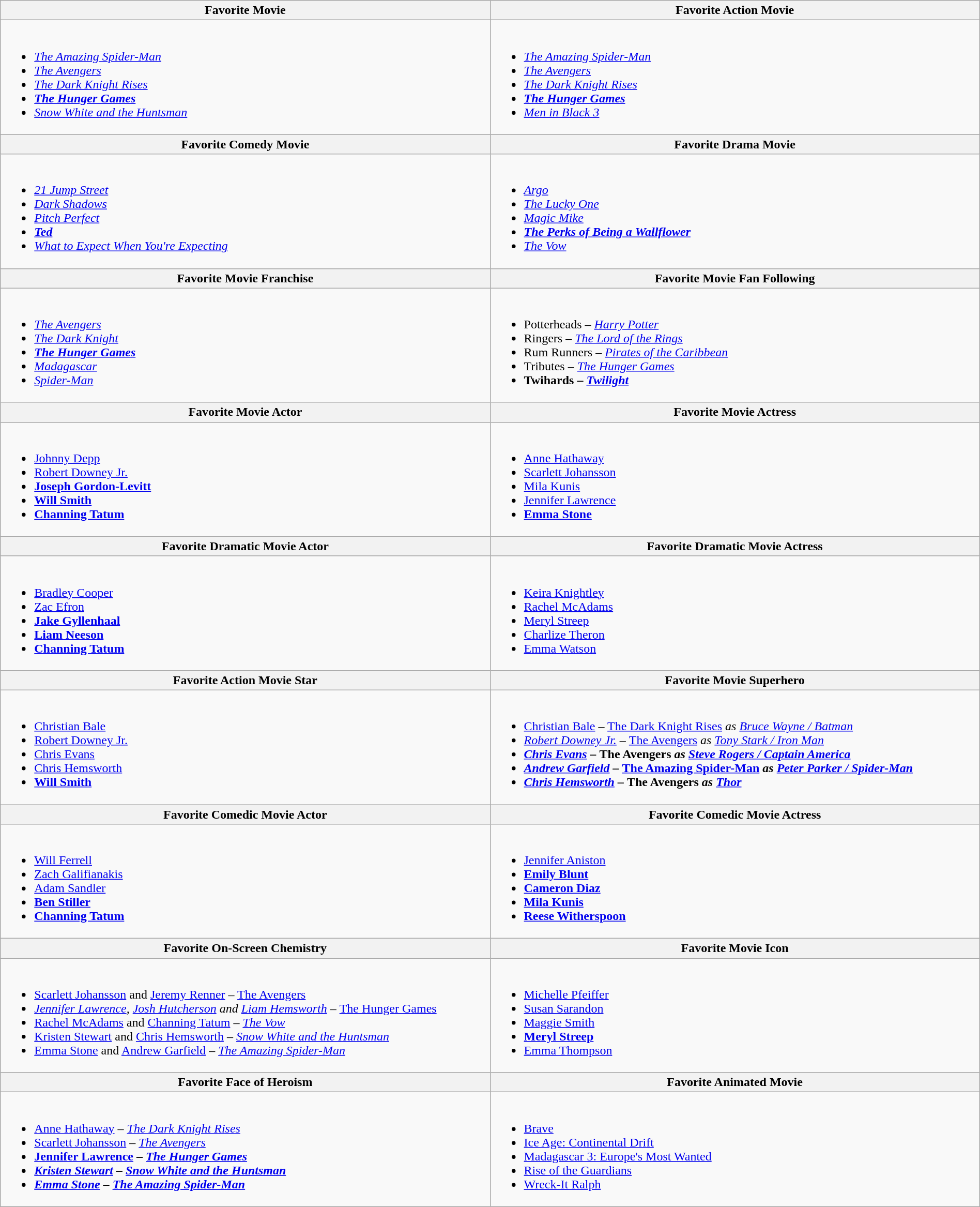<table class="wikitable" style="width:100%;">
<tr>
<th>Favorite Movie</th>
<th>Favorite Action Movie</th>
</tr>
<tr>
<td valign="top"><br><ul><li><em><a href='#'>The Amazing Spider-Man</a></em></li><li><em><a href='#'>The Avengers</a></em></li><li><em><a href='#'>The Dark Knight Rises</a></em></li><li><strong><em><a href='#'>The Hunger Games</a></em></strong></li><li><em><a href='#'>Snow White and the Huntsman</a></em></li></ul></td>
<td valign="top"><br><ul><li><em><a href='#'>The Amazing Spider-Man</a></em></li><li><em><a href='#'>The Avengers</a></em></li><li><em><a href='#'>The Dark Knight Rises</a></em></li><li><strong><em><a href='#'>The Hunger Games</a></em></strong></li><li><em><a href='#'>Men in Black 3</a></em></li></ul></td>
</tr>
<tr>
<th>Favorite Comedy Movie</th>
<th>Favorite Drama Movie</th>
</tr>
<tr>
<td valign="top"><br><ul><li><em><a href='#'>21 Jump Street</a></em></li><li><em><a href='#'>Dark Shadows</a></em></li><li><em><a href='#'>Pitch Perfect</a></em></li><li><strong><em><a href='#'>Ted</a></em></strong></li><li><em><a href='#'>What to Expect When You're Expecting</a></em></li></ul></td>
<td valign="top"><br><ul><li><em><a href='#'>Argo</a></em></li><li><em><a href='#'>The Lucky One</a></em></li><li><em><a href='#'>Magic Mike</a></em></li><li><strong><em><a href='#'>The Perks of Being a Wallflower</a></em></strong></li><li><em><a href='#'>The Vow</a></em></li></ul></td>
</tr>
<tr>
<th>Favorite Movie Franchise</th>
<th>Favorite Movie Fan Following</th>
</tr>
<tr>
<td valign="top"><br><ul><li><em><a href='#'>The Avengers</a></em></li><li><em><a href='#'>The Dark Knight</a></em></li><li><strong><em><a href='#'>The Hunger Games</a></em></strong></li><li><em><a href='#'>Madagascar</a></em></li><li><em><a href='#'>Spider-Man</a></em></li></ul></td>
<td valign="top"><br><ul><li>Potterheads – <em><a href='#'>Harry Potter</a></em></li><li>Ringers – <em><a href='#'>The Lord of the Rings</a></em></li><li>Rum Runners – <em><a href='#'>Pirates of the Caribbean</a></em></li><li>Tributes – <em><a href='#'>The Hunger Games</a></em></li><li><strong>Twihards – <em><a href='#'>Twilight</a><strong><em></li></ul></td>
</tr>
<tr>
<th style="width:50%;">Favorite Movie Actor</th>
<th style="width:50%;">Favorite Movie Actress</th>
</tr>
<tr>
<td valign="top"><br><ul><li><a href='#'>Johnny Depp</a></li><li></strong><a href='#'>Robert Downey Jr.</a><strong></li><li><a href='#'>Joseph Gordon-Levitt</a></li><li><a href='#'>Will Smith</a></li><li><a href='#'>Channing Tatum</a></li></ul></td>
<td valign="top"><br><ul><li><a href='#'>Anne Hathaway</a></li><li><a href='#'>Scarlett Johansson</a></li><li><a href='#'>Mila Kunis</a></li><li></strong><a href='#'>Jennifer Lawrence</a><strong></li><li><a href='#'>Emma Stone</a></li></ul></td>
</tr>
<tr>
<th style="width:50%;">Favorite Dramatic Movie Actor</th>
<th style="width:50%;">Favorite Dramatic Movie Actress</th>
</tr>
<tr>
<td valign="top"><br><ul><li><a href='#'>Bradley Cooper</a></li><li></strong><a href='#'>Zac Efron</a><strong></li><li><a href='#'>Jake Gyllenhaal</a></li><li><a href='#'>Liam Neeson</a></li><li><a href='#'>Channing Tatum</a></li></ul></td>
<td valign="top"><br><ul><li><a href='#'>Keira Knightley</a></li><li><a href='#'>Rachel McAdams</a></li><li><a href='#'>Meryl Streep</a></li><li><a href='#'>Charlize Theron</a></li><li></strong><a href='#'>Emma Watson</a><strong></li></ul></td>
</tr>
<tr>
<th>Favorite Action Movie Star</th>
<th>Favorite Movie Superhero</th>
</tr>
<tr>
<td valign="top"><br><ul><li><a href='#'>Christian Bale</a></li><li><a href='#'>Robert Downey Jr.</a></li><li><a href='#'>Chris Evans</a></li><li></strong><a href='#'>Chris Hemsworth</a><strong></li><li><a href='#'>Will Smith</a></li></ul></td>
<td valign="top"><br><ul><li><a href='#'>Christian Bale</a> – </em><a href='#'>The Dark Knight Rises</a><em> as <a href='#'>Bruce Wayne / Batman</a></li><li></strong><a href='#'>Robert Downey Jr.</a> – </em><a href='#'>The Avengers</a><em> as <a href='#'>Tony Stark / Iron Man</a><strong></li><li><a href='#'>Chris Evans</a> – </em>The Avengers<em> as <a href='#'>Steve Rogers / Captain America</a></li><li><a href='#'>Andrew Garfield</a> – </em><a href='#'>The Amazing Spider-Man</a><em> as <a href='#'>Peter Parker / Spider-Man</a></li><li><a href='#'>Chris Hemsworth</a> – </em>The Avengers<em> as <a href='#'>Thor</a></li></ul></td>
</tr>
<tr>
<th>Favorite Comedic Movie Actor</th>
<th>Favorite Comedic Movie Actress</th>
</tr>
<tr>
<td valign="top"><br><ul><li><a href='#'>Will Ferrell</a></li><li><a href='#'>Zach Galifianakis</a></li><li></strong><a href='#'>Adam Sandler</a><strong></li><li><a href='#'>Ben Stiller</a></li><li><a href='#'>Channing Tatum</a></li></ul></td>
<td valign="top"><br><ul><li></strong><a href='#'>Jennifer Aniston</a><strong></li><li><a href='#'>Emily Blunt</a></li><li><a href='#'>Cameron Diaz</a></li><li><a href='#'>Mila Kunis</a></li><li><a href='#'>Reese Witherspoon</a></li></ul></td>
</tr>
<tr>
<th>Favorite On-Screen Chemistry</th>
<th>Favorite Movie Icon</th>
</tr>
<tr>
<td valign="top"><br><ul><li><a href='#'>Scarlett Johansson</a> and <a href='#'>Jeremy Renner</a> – </em><a href='#'>The Avengers</a><em></li><li></strong><a href='#'>Jennifer Lawrence</a>, <a href='#'>Josh Hutcherson</a> and <a href='#'>Liam Hemsworth</a> – </em><a href='#'>The Hunger Games</a></em></strong></li><li><a href='#'>Rachel McAdams</a> and <a href='#'>Channing Tatum</a> – <em><a href='#'>The Vow</a></em></li><li><a href='#'>Kristen Stewart</a> and <a href='#'>Chris Hemsworth</a> – <em><a href='#'>Snow White and the Huntsman</a></em></li><li><a href='#'>Emma Stone</a> and <a href='#'>Andrew Garfield</a> – <em><a href='#'>The Amazing Spider-Man</a></em></li></ul></td>
<td valign="top"><br><ul><li><a href='#'>Michelle Pfeiffer</a></li><li><a href='#'>Susan Sarandon</a></li><li><a href='#'>Maggie Smith</a></li><li><strong><a href='#'>Meryl Streep</a></strong></li><li><a href='#'>Emma Thompson</a></li></ul></td>
</tr>
<tr>
<th>Favorite Face of Heroism</th>
<th>Favorite Animated Movie</th>
</tr>
<tr>
<td valign="top"><br><ul><li><a href='#'>Anne Hathaway</a> – <em><a href='#'>The Dark Knight Rises</a></em></li><li><a href='#'>Scarlett Johansson</a> – <em><a href='#'>The Avengers</a></em></li><li><strong><a href='#'>Jennifer Lawrence</a> – <em><a href='#'>The Hunger Games</a><strong><em></li><li><a href='#'>Kristen Stewart</a> – </em><a href='#'>Snow White and the Huntsman</a><em></li><li><a href='#'>Emma Stone</a> – </em><a href='#'>The Amazing Spider-Man</a><em></li></ul></td>
<td valign="top"><br><ul><li></em><a href='#'>Brave</a><em></li><li></em><a href='#'>Ice Age: Continental Drift</a><em></li><li></em><a href='#'>Madagascar 3: Europe's Most Wanted</a><em></li><li></em><a href='#'>Rise of the Guardians</a><em></li><li></em></strong><a href='#'>Wreck-It Ralph</a><strong><em></li></ul></td>
</tr>
</table>
